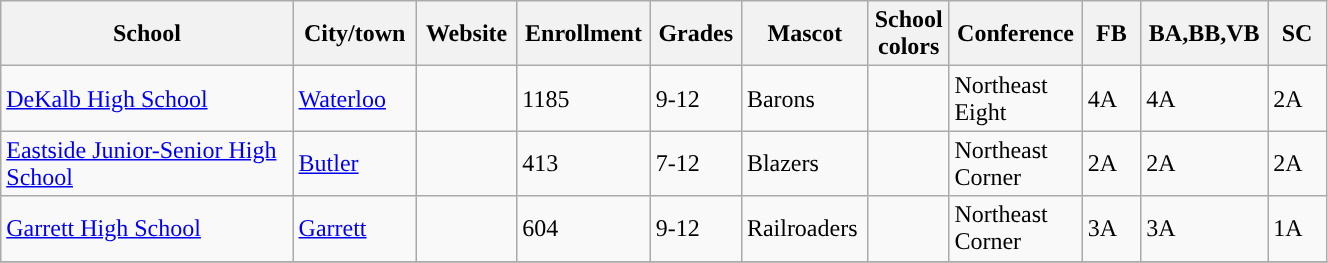<table class="wikitable sortable" width="70%">
<tr>
<th width="20%">School</th>
<th width="08%">City/town</th>
<th width="06%">Website</th>
<th width="04%">Enrollment</th>
<th width="04%">Grades</th>
<th width="04%">Mascot</th>
<th width=01%>School colors</th>
<th width="04%">Conference</th>
<th width="04%">FB</th>
<th width="04%">BA,BB,VB</th>
<th width="04%">SC</th>
</tr>
<tr>
<td><a href='#'>DeKalb High School</a></td>
<td><a href='#'>Waterloo</a></td>
<td></td>
<td>1185</td>
<td>9-12</td>
<td>Barons</td>
<td> </td>
<td>Northeast Eight</td>
<td>4A</td>
<td>4A</td>
<td>2A</td>
</tr>
<tr>
<td><a href='#'>Eastside Junior-Senior High School</a></td>
<td><a href='#'>Butler</a></td>
<td></td>
<td>413</td>
<td>7-12</td>
<td>Blazers</td>
<td> </td>
<td>Northeast Corner</td>
<td>2A</td>
<td>2A</td>
<td>2A</td>
</tr>
<tr>
<td><a href='#'>Garrett High School</a></td>
<td><a href='#'>Garrett</a></td>
<td></td>
<td>604</td>
<td>9-12</td>
<td>Railroaders</td>
<td> </td>
<td>Northeast Corner</td>
<td>3A</td>
<td>3A</td>
<td>1A</td>
</tr>
<tr>
</tr>
</table>
